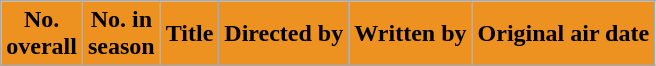<table class="wikitable" style="background:white">
<tr>
<th style="background:#ED9121">No.<br>overall</th>
<th style="background:#ED9121">No. in<br>season</th>
<th style="background:#ED9121">Title</th>
<th style="background:#ED9121">Directed by</th>
<th style="background:#ED9121">Written by</th>
<th style="background:#ED9121">Original air date<br>






</th>
</tr>
</table>
